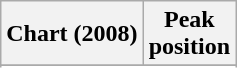<table class="wikitable sortable plainrowheaders" style="text-align:center">
<tr>
<th scope="col">Chart (2008)</th>
<th scope="col">Peak<br>position</th>
</tr>
<tr>
</tr>
<tr>
</tr>
<tr>
</tr>
<tr>
</tr>
</table>
